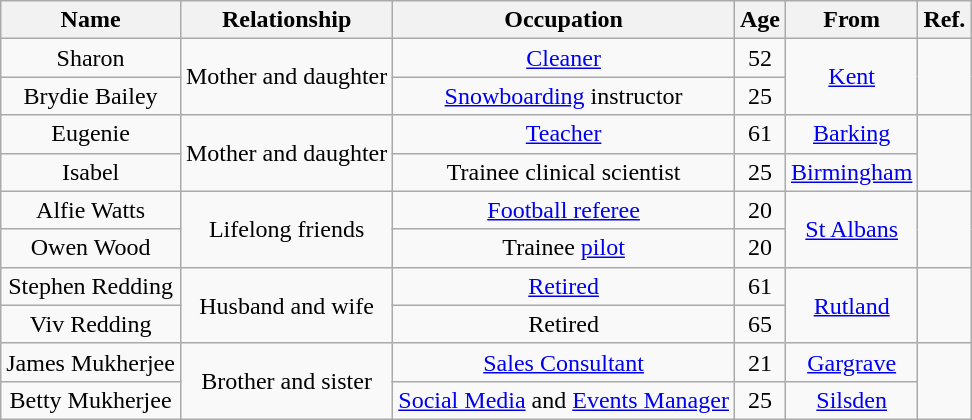<table class="wikitable sortable" style="text-align: center; ">
<tr>
<th>Name</th>
<th>Relationship</th>
<th>Occupation</th>
<th>Age</th>
<th>From</th>
<th>Ref.</th>
</tr>
<tr>
<td>Sharon</td>
<td rowspan="2">Mother and daughter</td>
<td><a href='#'>Cleaner</a></td>
<td>52</td>
<td rowspan="2"><a href='#'>Kent</a></td>
<td rowspan="2"></td>
</tr>
<tr>
<td>Brydie Bailey</td>
<td><a href='#'>Snowboarding</a> instructor</td>
<td>25</td>
</tr>
<tr>
<td>Eugenie</td>
<td rowspan="2">Mother and daughter</td>
<td><a href='#'>Teacher</a></td>
<td>61</td>
<td><a href='#'>Barking</a></td>
<td rowspan="2"></td>
</tr>
<tr>
<td>Isabel</td>
<td>Trainee clinical scientist</td>
<td>25</td>
<td><a href='#'>Birmingham</a></td>
</tr>
<tr>
<td>Alfie Watts</td>
<td rowspan="2">Lifelong friends</td>
<td><a href='#'>Football referee</a></td>
<td>20</td>
<td rowspan="2"><a href='#'>St Albans</a></td>
<td rowspan="2"></td>
</tr>
<tr>
<td>Owen Wood</td>
<td>Trainee <a href='#'>pilot</a></td>
<td>20</td>
</tr>
<tr>
<td>Stephen Redding</td>
<td rowspan="2">Husband and wife</td>
<td><a href='#'>Retired</a></td>
<td>61</td>
<td rowspan="2"><a href='#'>Rutland</a></td>
<td rowspan="2"></td>
</tr>
<tr>
<td>Viv Redding</td>
<td>Retired</td>
<td>65</td>
</tr>
<tr>
<td>James Mukherjee</td>
<td rowspan="2">Brother and sister</td>
<td><a href='#'>Sales Consultant</a></td>
<td>21</td>
<td><a href='#'>Gargrave</a></td>
<td rowspan="2"></td>
</tr>
<tr>
<td>Betty Mukherjee</td>
<td><a href='#'>Social Media</a> and <a href='#'>Events Manager</a></td>
<td>25</td>
<td><a href='#'>Silsden</a></td>
</tr>
</table>
